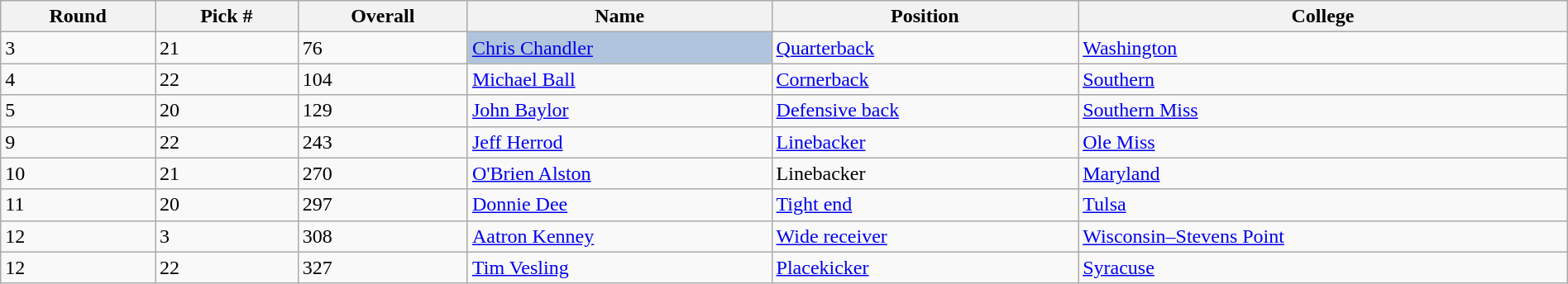<table class="wikitable sortable sortable" style="width: 100%">
<tr>
<th>Round</th>
<th>Pick #</th>
<th>Overall</th>
<th>Name</th>
<th>Position</th>
<th>College</th>
</tr>
<tr>
<td>3</td>
<td>21</td>
<td>76</td>
<td bgcolor=lightsteelblue><a href='#'>Chris Chandler</a></td>
<td><a href='#'>Quarterback</a></td>
<td><a href='#'>Washington</a></td>
</tr>
<tr>
<td>4</td>
<td>22</td>
<td>104</td>
<td><a href='#'>Michael Ball</a></td>
<td><a href='#'>Cornerback</a></td>
<td><a href='#'>Southern</a></td>
</tr>
<tr>
<td>5</td>
<td>20</td>
<td>129</td>
<td><a href='#'>John Baylor</a></td>
<td><a href='#'>Defensive back</a></td>
<td><a href='#'>Southern Miss</a></td>
</tr>
<tr>
<td>9</td>
<td>22</td>
<td>243</td>
<td><a href='#'>Jeff Herrod</a></td>
<td><a href='#'>Linebacker</a></td>
<td><a href='#'>Ole Miss</a></td>
</tr>
<tr>
<td>10</td>
<td>21</td>
<td>270</td>
<td><a href='#'>O'Brien Alston</a></td>
<td>Linebacker</td>
<td><a href='#'>Maryland</a></td>
</tr>
<tr>
<td>11</td>
<td>20</td>
<td>297</td>
<td><a href='#'>Donnie Dee</a></td>
<td><a href='#'>Tight end</a></td>
<td><a href='#'>Tulsa</a></td>
</tr>
<tr>
<td>12</td>
<td>3</td>
<td>308</td>
<td><a href='#'>Aatron Kenney</a></td>
<td><a href='#'>Wide receiver</a></td>
<td><a href='#'>Wisconsin–Stevens Point</a></td>
</tr>
<tr>
<td>12</td>
<td>22</td>
<td>327</td>
<td><a href='#'>Tim Vesling</a></td>
<td><a href='#'>Placekicker</a></td>
<td><a href='#'>Syracuse</a></td>
</tr>
</table>
